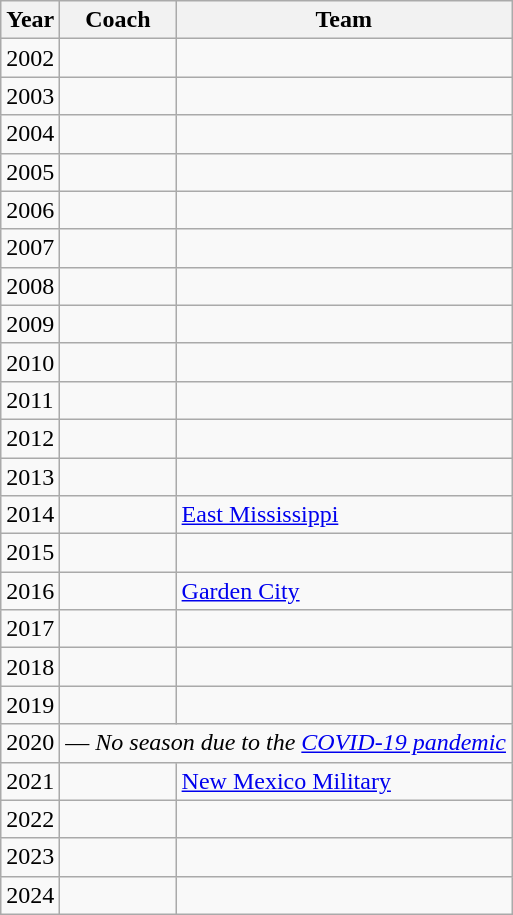<table class="wikitable sortable">
<tr>
<th>Year</th>
<th>Coach</th>
<th>Team</th>
</tr>
<tr>
<td>2002</td>
<td></td>
<td></td>
</tr>
<tr>
<td>2003</td>
<td></td>
<td></td>
</tr>
<tr>
<td>2004</td>
<td></td>
<td></td>
</tr>
<tr>
<td>2005</td>
<td></td>
<td></td>
</tr>
<tr>
<td>2006</td>
<td></td>
<td></td>
</tr>
<tr>
<td>2007</td>
<td></td>
<td></td>
</tr>
<tr>
<td>2008</td>
<td></td>
<td></td>
</tr>
<tr>
<td>2009</td>
<td></td>
<td></td>
</tr>
<tr>
<td>2010</td>
<td></td>
<td></td>
</tr>
<tr>
<td>2011</td>
<td></td>
<td></td>
</tr>
<tr>
<td>2012</td>
<td></td>
<td></td>
</tr>
<tr>
<td>2013</td>
<td></td>
<td></td>
</tr>
<tr>
<td>2014</td>
<td></td>
<td><a href='#'>East Mississippi</a></td>
</tr>
<tr>
<td>2015</td>
<td></td>
<td></td>
</tr>
<tr>
<td>2016</td>
<td></td>
<td><a href='#'>Garden City</a></td>
</tr>
<tr>
<td>2017</td>
<td></td>
<td></td>
</tr>
<tr>
<td>2018</td>
<td></td>
<td></td>
</tr>
<tr>
<td>2019</td>
<td></td>
<td></td>
</tr>
<tr>
<td>2020</td>
<td align="center" colspan=2><span>—</span> <em>No season due to the <a href='#'>COVID-19 pandemic</a></em></td>
</tr>
<tr>
<td>2021</td>
<td></td>
<td><a href='#'>New Mexico Military</a></td>
</tr>
<tr>
<td>2022</td>
<td></td>
<td></td>
</tr>
<tr>
<td>2023</td>
<td></td>
<td></td>
</tr>
<tr>
<td>2024</td>
<td></td>
<td></td>
</tr>
</table>
